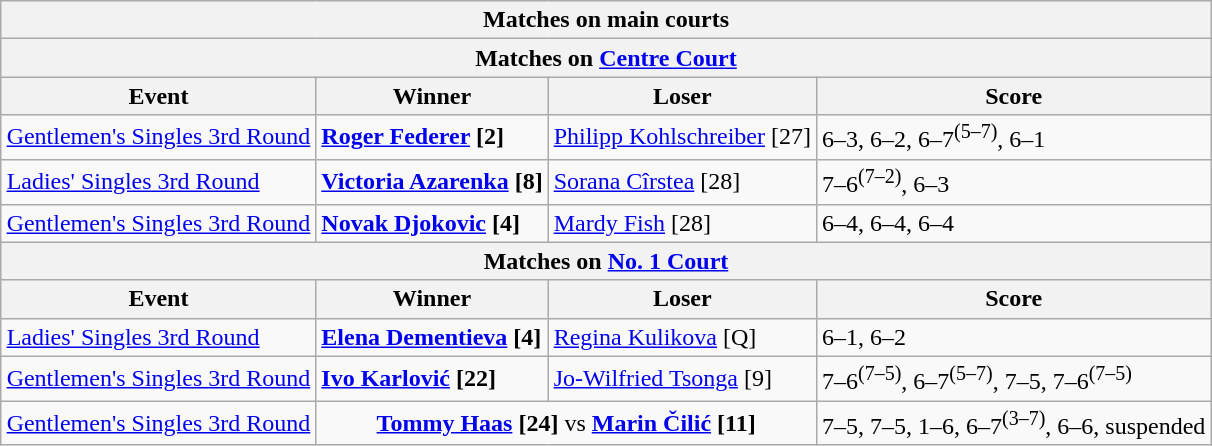<table class="wikitable collapsible uncollapsed" style="margin:auto;">
<tr>
<th colspan="4" style="white-space:nowrap;">Matches on main courts</th>
</tr>
<tr>
<th colspan="4">Matches on <a href='#'>Centre Court</a></th>
</tr>
<tr>
<th>Event</th>
<th>Winner</th>
<th>Loser</th>
<th>Score</th>
</tr>
<tr>
<td><a href='#'>Gentlemen's Singles 3rd Round</a></td>
<td> <strong><a href='#'>Roger Federer</a> [2]</strong></td>
<td> <a href='#'>Philipp Kohlschreiber</a> [27]</td>
<td>6–3, 6–2, 6–7<sup>(5–7)</sup>, 6–1</td>
</tr>
<tr>
<td><a href='#'>Ladies' Singles 3rd Round</a></td>
<td> <strong><a href='#'>Victoria Azarenka</a> [8]</strong></td>
<td> <a href='#'>Sorana Cîrstea</a> [28]</td>
<td>7–6<sup>(7–2)</sup>, 6–3</td>
</tr>
<tr>
<td><a href='#'>Gentlemen's Singles 3rd Round</a></td>
<td> <strong><a href='#'>Novak Djokovic</a> [4]</strong></td>
<td> <a href='#'>Mardy Fish</a> [28]</td>
<td>6–4, 6–4, 6–4</td>
</tr>
<tr>
<th colspan="4">Matches on <a href='#'>No. 1 Court</a></th>
</tr>
<tr>
<th>Event</th>
<th>Winner</th>
<th>Loser</th>
<th>Score</th>
</tr>
<tr>
<td><a href='#'>Ladies' Singles 3rd Round</a></td>
<td> <strong><a href='#'>Elena Dementieva</a> [4]</strong></td>
<td> <a href='#'>Regina Kulikova</a> [Q]</td>
<td>6–1, 6–2</td>
</tr>
<tr>
<td><a href='#'>Gentlemen's Singles 3rd Round</a></td>
<td> <strong><a href='#'>Ivo Karlović</a> [22]</strong></td>
<td> <a href='#'>Jo-Wilfried Tsonga</a> [9]</td>
<td>7–6<sup>(7–5)</sup>, 6–7<sup>(5–7)</sup>, 7–5, 7–6<sup>(7–5)</sup></td>
</tr>
<tr>
<td><a href='#'>Gentlemen's Singles 3rd Round</a></td>
<td align="center" colspan="2"> <strong><a href='#'>Tommy Haas</a> [24]</strong> vs  <strong><a href='#'>Marin Čilić</a> [11]</strong></td>
<td>7–5, 7–5, 1–6, 6–7<sup>(3–7)</sup>, 6–6, suspended</td>
</tr>
</table>
